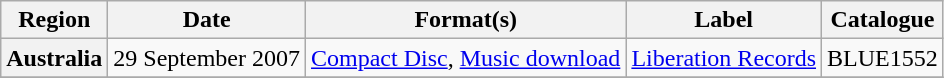<table class="wikitable plainrowheaders">
<tr>
<th scope="col">Region</th>
<th scope="col">Date</th>
<th scope="col">Format(s)</th>
<th scope="col">Label</th>
<th scope="col">Catalogue</th>
</tr>
<tr>
<th scope="row">Australia</th>
<td>29 September 2007 </td>
<td><a href='#'>Compact Disc</a>, <a href='#'>Music download</a></td>
<td><a href='#'>Liberation Records</a></td>
<td>BLUE1552</td>
</tr>
<tr>
</tr>
</table>
